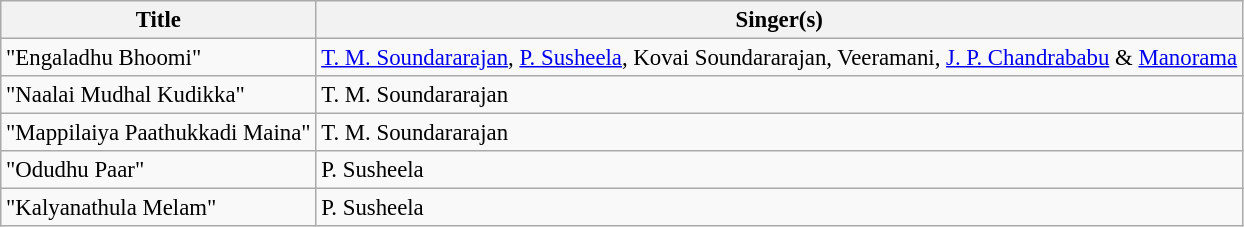<table class="wikitable" style="font-size:95%;">
<tr>
<th>Title</th>
<th>Singer(s)</th>
</tr>
<tr>
<td>"Engaladhu Bhoomi"</td>
<td><a href='#'>T. M. Soundararajan</a>, <a href='#'>P. Susheela</a>, Kovai Soundararajan, Veeramani, <a href='#'>J. P. Chandrababu</a> & <a href='#'>Manorama</a></td>
</tr>
<tr>
<td>"Naalai Mudhal Kudikka"</td>
<td>T. M. Soundararajan</td>
</tr>
<tr>
<td>"Mappilaiya Paathukkadi Maina"</td>
<td>T. M. Soundararajan</td>
</tr>
<tr>
<td>"Odudhu Paar"</td>
<td>P. Susheela</td>
</tr>
<tr>
<td>"Kalyanathula Melam"</td>
<td>P. Susheela</td>
</tr>
</table>
